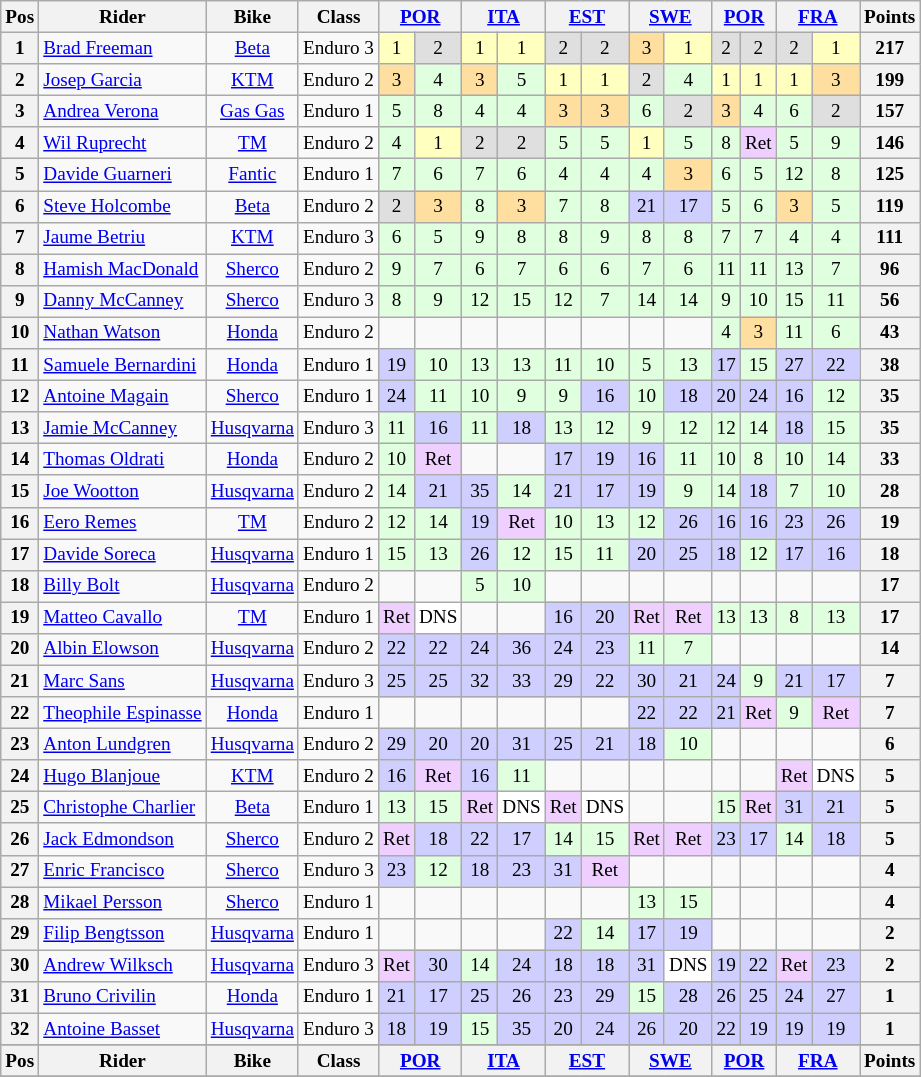<table class="wikitable" style="font-size: 80%; text-align:center">
<tr valign="top">
<th valign="middle">Pos</th>
<th valign="middle">Rider</th>
<th valign="middle">Bike</th>
<th valign="middle">Class</th>
<th colspan=2><a href='#'>POR</a><br></th>
<th colspan=2><a href='#'>ITA</a><br></th>
<th colspan=2><a href='#'>EST</a><br></th>
<th colspan=2><a href='#'>SWE</a><br></th>
<th colspan=2><a href='#'>POR</a><br></th>
<th colspan=2><a href='#'>FRA</a><br></th>
<th valign="middle">Points</th>
</tr>
<tr>
<th>1</th>
<td align=left> <a href='#'>Brad Freeman</a></td>
<td><a href='#'>Beta</a></td>
<td>Enduro 3</td>
<td style="background:#ffffbf;">1</td>
<td style="background:#dfdfdf;">2</td>
<td style="background:#ffffbf;">1</td>
<td style="background:#ffffbf;">1</td>
<td style="background:#dfdfdf;">2</td>
<td style="background:#dfdfdf;">2</td>
<td style="background:#ffdf9f;">3</td>
<td style="background:#ffffbf;">1</td>
<td style="background:#dfdfdf;">2</td>
<td style="background:#dfdfdf;">2</td>
<td style="background:#dfdfdf;">2</td>
<td style="background:#ffffbf;">1</td>
<th>217</th>
</tr>
<tr>
<th>2</th>
<td align=left> <a href='#'>Josep Garcia</a></td>
<td><a href='#'>KTM</a></td>
<td>Enduro 2</td>
<td style="background:#ffdf9f;">3</td>
<td style="background:#dfffdf;">4</td>
<td style="background:#ffdf9f;">3</td>
<td style="background:#dfffdf;">5</td>
<td style="background:#ffffbf;">1</td>
<td style="background:#ffffbf;">1</td>
<td style="background:#dfdfdf;">2</td>
<td style="background:#dfffdf;">4</td>
<td style="background:#ffffbf;">1</td>
<td style="background:#ffffbf;">1</td>
<td style="background:#ffffbf;">1</td>
<td style="background:#ffdf9f;">3</td>
<th>199</th>
</tr>
<tr>
<th>3</th>
<td align=left> <a href='#'>Andrea Verona</a></td>
<td><a href='#'>Gas Gas</a></td>
<td>Enduro 1</td>
<td style="background:#dfffdf;">5</td>
<td style="background:#dfffdf;">8</td>
<td style="background:#dfffdf;">4</td>
<td style="background:#dfffdf;">4</td>
<td style="background:#ffdf9f;">3</td>
<td style="background:#ffdf9f;">3</td>
<td style="background:#dfffdf;">6</td>
<td style="background:#dfdfdf;">2</td>
<td style="background:#ffdf9f;">3</td>
<td style="background:#dfffdf;">4</td>
<td style="background:#dfffdf;">6</td>
<td style="background:#dfdfdf;">2</td>
<th>157</th>
</tr>
<tr>
<th>4</th>
<td align=left> <a href='#'>Wil Ruprecht</a></td>
<td><a href='#'>TM</a></td>
<td>Enduro 2</td>
<td style="background:#dfffdf;">4</td>
<td style="background:#ffffbf;">1</td>
<td style="background:#dfdfdf;">2</td>
<td style="background:#dfdfdf;">2</td>
<td style="background:#dfffdf;">5</td>
<td style="background:#dfffdf;">5</td>
<td style="background:#ffffbf;">1</td>
<td style="background:#dfffdf;">5</td>
<td style="background:#dfffdf;">8</td>
<td style="background:#efcfff;">Ret</td>
<td style="background:#dfffdf;">5</td>
<td style="background:#dfffdf;">9</td>
<th>146</th>
</tr>
<tr>
<th>5</th>
<td align=left> <a href='#'>Davide Guarneri</a></td>
<td><a href='#'>Fantic</a></td>
<td>Enduro 1</td>
<td style="background:#dfffdf;">7</td>
<td style="background:#dfffdf;">6</td>
<td style="background:#dfffdf;">7</td>
<td style="background:#dfffdf;">6</td>
<td style="background:#dfffdf;">4</td>
<td style="background:#dfffdf;">4</td>
<td style="background:#dfffdf;">4</td>
<td style="background:#ffdf9f;">3</td>
<td style="background:#dfffdf;">6</td>
<td style="background:#dfffdf;">5</td>
<td style="background:#dfffdf;">12</td>
<td style="background:#dfffdf;">8</td>
<th>125</th>
</tr>
<tr>
<th>6</th>
<td align=left> <a href='#'>Steve Holcombe</a></td>
<td><a href='#'>Beta</a></td>
<td>Enduro 2</td>
<td style="background:#dfdfdf;">2</td>
<td style="background:#ffdf9f;">3</td>
<td style="background:#dfffdf;">8</td>
<td style="background:#ffdf9f;">3</td>
<td style="background:#dfffdf;">7</td>
<td style="background:#dfffdf;">8</td>
<td style="background:#cfcfff;">21</td>
<td style="background:#cfcfff;">17</td>
<td style="background:#dfffdf;">5</td>
<td style="background:#dfffdf;">6</td>
<td style="background:#ffdf9f;">3</td>
<td style="background:#dfffdf;">5</td>
<th>119</th>
</tr>
<tr>
<th>7</th>
<td align=left> <a href='#'>Jaume Betriu</a></td>
<td><a href='#'>KTM</a></td>
<td>Enduro 3</td>
<td style="background:#dfffdf;">6</td>
<td style="background:#dfffdf;">5</td>
<td style="background:#dfffdf;">9</td>
<td style="background:#dfffdf;">8</td>
<td style="background:#dfffdf;">8</td>
<td style="background:#dfffdf;">9</td>
<td style="background:#dfffdf;">8</td>
<td style="background:#dfffdf;">8</td>
<td style="background:#dfffdf;">7</td>
<td style="background:#dfffdf;">7</td>
<td style="background:#dfffdf;">4</td>
<td style="background:#dfffdf;">4</td>
<th>111</th>
</tr>
<tr>
<th>8</th>
<td align=left> <a href='#'>Hamish MacDonald</a></td>
<td><a href='#'>Sherco</a></td>
<td>Enduro 2</td>
<td style="background:#dfffdf;">9</td>
<td style="background:#dfffdf;">7</td>
<td style="background:#dfffdf;">6</td>
<td style="background:#dfffdf;">7</td>
<td style="background:#dfffdf;">6</td>
<td style="background:#dfffdf;">6</td>
<td style="background:#dfffdf;">7</td>
<td style="background:#dfffdf;">6</td>
<td style="background:#dfffdf;">11</td>
<td style="background:#dfffdf;">11</td>
<td style="background:#dfffdf;">13</td>
<td style="background:#dfffdf;">7</td>
<th>96</th>
</tr>
<tr>
<th>9</th>
<td align=left> <a href='#'>Danny McCanney</a></td>
<td><a href='#'>Sherco</a></td>
<td>Enduro 3</td>
<td style="background:#dfffdf;">8</td>
<td style="background:#dfffdf;">9</td>
<td style="background:#dfffdf;">12</td>
<td style="background:#dfffdf;">15</td>
<td style="background:#dfffdf;">12</td>
<td style="background:#dfffdf;">7</td>
<td style="background:#dfffdf;">14</td>
<td style="background:#dfffdf;">14</td>
<td style="background:#dfffdf;">9</td>
<td style="background:#dfffdf;">10</td>
<td style="background:#dfffdf;">15</td>
<td style="background:#dfffdf;">11</td>
<th>56</th>
</tr>
<tr>
<th>10</th>
<td align=left> <a href='#'>Nathan Watson</a></td>
<td><a href='#'>Honda</a></td>
<td>Enduro 2</td>
<td></td>
<td></td>
<td></td>
<td></td>
<td></td>
<td></td>
<td></td>
<td></td>
<td style="background:#dfffdf;">4</td>
<td style="background:#ffdf9f;">3</td>
<td style="background:#dfffdf;">11</td>
<td style="background:#dfffdf;">6</td>
<th>43</th>
</tr>
<tr>
<th>11</th>
<td align=left> <a href='#'>Samuele Bernardini</a></td>
<td><a href='#'>Honda</a></td>
<td>Enduro 1</td>
<td style="background:#cfcfff;">19</td>
<td style="background:#dfffdf;">10</td>
<td style="background:#dfffdf;">13</td>
<td style="background:#dfffdf;">13</td>
<td style="background:#dfffdf;">11</td>
<td style="background:#dfffdf;">10</td>
<td style="background:#dfffdf;">5</td>
<td style="background:#dfffdf;">13</td>
<td style="background:#cfcfff;">17</td>
<td style="background:#dfffdf;">15</td>
<td style="background:#cfcfff;">27</td>
<td style="background:#cfcfff;">22</td>
<th>38</th>
</tr>
<tr>
<th>12</th>
<td align=left> <a href='#'>Antoine Magain</a></td>
<td><a href='#'>Sherco</a></td>
<td>Enduro 1</td>
<td style="background:#cfcfff;">24</td>
<td style="background:#dfffdf;">11</td>
<td style="background:#dfffdf;">10</td>
<td style="background:#dfffdf;">9</td>
<td style="background:#dfffdf;">9</td>
<td style="background:#cfcfff;">16</td>
<td style="background:#dfffdf;">10</td>
<td style="background:#cfcfff;">18</td>
<td style="background:#cfcfff;">20</td>
<td style="background:#cfcfff;">24</td>
<td style="background:#cfcfff;">16</td>
<td style="background:#dfffdf;">12</td>
<th>35</th>
</tr>
<tr>
<th>13</th>
<td align=left> <a href='#'>Jamie McCanney</a></td>
<td><a href='#'>Husqvarna</a></td>
<td>Enduro 3</td>
<td style="background:#dfffdf;">11</td>
<td style="background:#cfcfff;">16</td>
<td style="background:#dfffdf;">11</td>
<td style="background:#cfcfff;">18</td>
<td style="background:#dfffdf;">13</td>
<td style="background:#dfffdf;">12</td>
<td style="background:#dfffdf;">9</td>
<td style="background:#dfffdf;">12</td>
<td style="background:#dfffdf;">12</td>
<td style="background:#dfffdf;">14</td>
<td style="background:#cfcfff;">18</td>
<td style="background:#dfffdf;">15</td>
<th>35</th>
</tr>
<tr>
<th>14</th>
<td align=left> <a href='#'>Thomas Oldrati</a></td>
<td><a href='#'>Honda</a></td>
<td>Enduro 2</td>
<td style="background:#dfffdf;">10</td>
<td style="background:#efcfff;">Ret</td>
<td></td>
<td></td>
<td style="background:#cfcfff;">17</td>
<td style="background:#cfcfff;">19</td>
<td style="background:#cfcfff;">16</td>
<td style="background:#dfffdf;">11</td>
<td style="background:#dfffdf;">10</td>
<td style="background:#dfffdf;">8</td>
<td style="background:#dfffdf;">10</td>
<td style="background:#dfffdf;">14</td>
<th>33</th>
</tr>
<tr>
<th>15</th>
<td align=left> <a href='#'>Joe Wootton</a></td>
<td><a href='#'>Husqvarna</a></td>
<td>Enduro 2</td>
<td style="background:#dfffdf;">14</td>
<td style="background:#cfcfff;">21</td>
<td style="background:#cfcfff;">35</td>
<td style="background:#dfffdf;">14</td>
<td style="background:#cfcfff;">21</td>
<td style="background:#cfcfff;">17</td>
<td style="background:#cfcfff;">19</td>
<td style="background:#dfffdf;">9</td>
<td style="background:#dfffdf;">14</td>
<td style="background:#cfcfff;">18</td>
<td style="background:#dfffdf;">7</td>
<td style="background:#dfffdf;">10</td>
<th>28</th>
</tr>
<tr>
<th>16</th>
<td align=left> <a href='#'>Eero Remes</a></td>
<td><a href='#'>TM</a></td>
<td>Enduro 2</td>
<td style="background:#dfffdf;">12</td>
<td style="background:#dfffdf;">14</td>
<td style="background:#cfcfff;">19</td>
<td style="background:#efcfff;">Ret</td>
<td style="background:#dfffdf;">10</td>
<td style="background:#dfffdf;">13</td>
<td style="background:#dfffdf;">12</td>
<td style="background:#cfcfff;">26</td>
<td style="background:#cfcfff;">16</td>
<td style="background:#cfcfff;">16</td>
<td style="background:#cfcfff;">23</td>
<td style="background:#cfcfff;">26</td>
<th>19</th>
</tr>
<tr>
<th>17</th>
<td align=left> <a href='#'>Davide Soreca</a></td>
<td><a href='#'>Husqvarna</a></td>
<td>Enduro 1</td>
<td style="background:#dfffdf;">15</td>
<td style="background:#dfffdf;">13</td>
<td style="background:#cfcfff;">26</td>
<td style="background:#dfffdf;">12</td>
<td style="background:#dfffdf;">15</td>
<td style="background:#dfffdf;">11</td>
<td style="background:#cfcfff;">20</td>
<td style="background:#cfcfff;">25</td>
<td style="background:#cfcfff;">18</td>
<td style="background:#dfffdf;">12</td>
<td style="background:#cfcfff;">17</td>
<td style="background:#cfcfff;">16</td>
<th>18</th>
</tr>
<tr>
<th>18</th>
<td align=left> <a href='#'>Billy Bolt</a></td>
<td><a href='#'>Husqvarna</a></td>
<td>Enduro 2</td>
<td></td>
<td></td>
<td style="background:#dfffdf;">5</td>
<td style="background:#dfffdf;">10</td>
<td></td>
<td></td>
<td></td>
<td></td>
<td></td>
<td></td>
<td></td>
<td></td>
<th>17</th>
</tr>
<tr>
<th>19</th>
<td align=left> <a href='#'>Matteo Cavallo</a></td>
<td><a href='#'>TM</a></td>
<td>Enduro 1</td>
<td style="background:#efcfff;">Ret</td>
<td style="background:#ffffff;">DNS</td>
<td></td>
<td></td>
<td style="background:#cfcfff;">16</td>
<td style="background:#cfcfff;">20</td>
<td style="background:#efcfff;">Ret</td>
<td style="background:#efcfff;">Ret</td>
<td style="background:#dfffdf;">13</td>
<td style="background:#dfffdf;">13</td>
<td style="background:#dfffdf;">8</td>
<td style="background:#dfffdf;">13</td>
<th>17</th>
</tr>
<tr>
<th>20</th>
<td align=left> <a href='#'>Albin Elowson</a></td>
<td><a href='#'>Husqvarna</a></td>
<td>Enduro 2</td>
<td style="background:#cfcfff;">22</td>
<td style="background:#cfcfff;">22</td>
<td style="background:#cfcfff;">24</td>
<td style="background:#cfcfff;">36</td>
<td style="background:#cfcfff;">24</td>
<td style="background:#cfcfff;">23</td>
<td style="background:#dfffdf;">11</td>
<td style="background:#dfffdf;">7</td>
<td></td>
<td></td>
<td></td>
<td></td>
<th>14</th>
</tr>
<tr>
<th>21</th>
<td align=left> <a href='#'>Marc Sans</a></td>
<td><a href='#'>Husqvarna</a></td>
<td>Enduro 3</td>
<td style="background:#cfcfff;">25</td>
<td style="background:#cfcfff;">25</td>
<td style="background:#cfcfff;">32</td>
<td style="background:#cfcfff;">33</td>
<td style="background:#cfcfff;">29</td>
<td style="background:#cfcfff;">22</td>
<td style="background:#cfcfff;">30</td>
<td style="background:#cfcfff;">21</td>
<td style="background:#cfcfff;">24</td>
<td style="background:#dfffdf;">9</td>
<td style="background:#cfcfff;">21</td>
<td style="background:#cfcfff;">17</td>
<th>7</th>
</tr>
<tr>
<th>22</th>
<td align=left> <a href='#'>Theophile Espinasse</a></td>
<td><a href='#'>Honda</a></td>
<td>Enduro 1</td>
<td></td>
<td></td>
<td></td>
<td></td>
<td></td>
<td></td>
<td style="background:#cfcfff;">22</td>
<td style="background:#cfcfff;">22</td>
<td style="background:#cfcfff;">21</td>
<td style="background:#efcfff;">Ret</td>
<td style="background:#dfffdf;">9</td>
<td style="background:#efcfff;">Ret</td>
<th>7</th>
</tr>
<tr>
<th>23</th>
<td align=left> <a href='#'>Anton Lundgren</a></td>
<td><a href='#'>Husqvarna</a></td>
<td>Enduro 2</td>
<td style="background:#cfcfff;">29</td>
<td style="background:#cfcfff;">20</td>
<td style="background:#cfcfff;">20</td>
<td style="background:#cfcfff;">31</td>
<td style="background:#cfcfff;">25</td>
<td style="background:#cfcfff;">21</td>
<td style="background:#cfcfff;">18</td>
<td style="background:#dfffdf;">10</td>
<td></td>
<td></td>
<td></td>
<td></td>
<th>6</th>
</tr>
<tr>
<th>24</th>
<td align=left> <a href='#'>Hugo Blanjoue</a></td>
<td><a href='#'>KTM</a></td>
<td>Enduro 2</td>
<td style="background:#cfcfff;">16</td>
<td style="background:#efcfff;">Ret</td>
<td style="background:#cfcfff;">16</td>
<td style="background:#dfffdf;">11</td>
<td></td>
<td></td>
<td></td>
<td></td>
<td></td>
<td></td>
<td style="background:#efcfff;">Ret</td>
<td style="background:#ffffff;">DNS</td>
<th>5</th>
</tr>
<tr>
<th>25</th>
<td align=left> <a href='#'>Christophe Charlier</a></td>
<td><a href='#'>Beta</a></td>
<td>Enduro 1</td>
<td style="background:#dfffdf;">13</td>
<td style="background:#dfffdf;">15</td>
<td style="background:#efcfff;">Ret</td>
<td style="background:#ffffff;">DNS</td>
<td style="background:#efcfff;">Ret</td>
<td style="background:#ffffff;">DNS</td>
<td></td>
<td></td>
<td style="background:#dfffdf;">15</td>
<td style="background:#efcfff;">Ret</td>
<td style="background:#cfcfff;">31</td>
<td style="background:#cfcfff;">21</td>
<th>5</th>
</tr>
<tr>
<th>26</th>
<td align=left> <a href='#'>Jack Edmondson</a></td>
<td><a href='#'>Sherco</a></td>
<td>Enduro 2</td>
<td style="background:#efcfff;">Ret</td>
<td style="background:#cfcfff;">18</td>
<td style="background:#cfcfff;">22</td>
<td style="background:#cfcfff;">17</td>
<td style="background:#dfffdf;">14</td>
<td style="background:#dfffdf;">15</td>
<td style="background:#efcfff;">Ret</td>
<td style="background:#efcfff;">Ret</td>
<td style="background:#cfcfff;">23</td>
<td style="background:#cfcfff;">17</td>
<td style="background:#dfffdf;">14</td>
<td style="background:#cfcfff;">18</td>
<th>5</th>
</tr>
<tr>
<th>27</th>
<td align=left> <a href='#'>Enric Francisco</a></td>
<td><a href='#'>Sherco</a></td>
<td>Enduro 3</td>
<td style="background:#cfcfff;">23</td>
<td style="background:#dfffdf;">12</td>
<td style="background:#cfcfff;">18</td>
<td style="background:#cfcfff;">23</td>
<td style="background:#cfcfff;">31</td>
<td style="background:#efcfff;">Ret</td>
<td></td>
<td></td>
<td></td>
<td></td>
<td></td>
<td></td>
<th>4</th>
</tr>
<tr>
<th>28</th>
<td align=left> <a href='#'>Mikael Persson</a></td>
<td><a href='#'>Sherco</a></td>
<td>Enduro 1</td>
<td></td>
<td></td>
<td></td>
<td></td>
<td></td>
<td></td>
<td style="background:#dfffdf;">13</td>
<td style="background:#dfffdf;">15</td>
<td></td>
<td></td>
<td></td>
<td></td>
<th>4</th>
</tr>
<tr>
<th>29</th>
<td align=left> <a href='#'>Filip Bengtsson</a></td>
<td><a href='#'>Husqvarna</a></td>
<td>Enduro 1</td>
<td></td>
<td></td>
<td></td>
<td></td>
<td style="background:#cfcfff;">22</td>
<td style="background:#dfffdf;">14</td>
<td style="background:#cfcfff;">17</td>
<td style="background:#cfcfff;">19</td>
<td></td>
<td></td>
<td></td>
<td></td>
<th>2</th>
</tr>
<tr>
<th>30</th>
<td align=left> <a href='#'>Andrew Wilksch</a></td>
<td><a href='#'>Husqvarna</a></td>
<td>Enduro 3</td>
<td style="background:#efcfff;">Ret</td>
<td style="background:#cfcfff;">30</td>
<td style="background:#dfffdf;">14</td>
<td style="background:#cfcfff;">24</td>
<td style="background:#cfcfff;">18</td>
<td style="background:#cfcfff;">18</td>
<td style="background:#cfcfff;">31</td>
<td style="background:#ffffff;">DNS</td>
<td style="background:#cfcfff;">19</td>
<td style="background:#cfcfff;">22</td>
<td style="background:#efcfff;">Ret</td>
<td style="background:#cfcfff;">23</td>
<th>2</th>
</tr>
<tr>
<th>31</th>
<td align=left> <a href='#'>Bruno Crivilin</a></td>
<td><a href='#'>Honda</a></td>
<td>Enduro 1</td>
<td style="background:#cfcfff;">21</td>
<td style="background:#cfcfff;">17</td>
<td style="background:#cfcfff;">25</td>
<td style="background:#cfcfff;">26</td>
<td style="background:#cfcfff;">23</td>
<td style="background:#cfcfff;">29</td>
<td style="background:#dfffdf;">15</td>
<td style="background:#cfcfff;">28</td>
<td style="background:#cfcfff;">26</td>
<td style="background:#cfcfff;">25</td>
<td style="background:#cfcfff;">24</td>
<td style="background:#cfcfff;">27</td>
<th>1</th>
</tr>
<tr>
<th>32</th>
<td align=left> <a href='#'>Antoine Basset</a></td>
<td><a href='#'>Husqvarna</a></td>
<td>Enduro 3</td>
<td style="background:#cfcfff;">18</td>
<td style="background:#cfcfff;">19</td>
<td style="background:#dfffdf;">15</td>
<td style="background:#cfcfff;">35</td>
<td style="background:#cfcfff;">20</td>
<td style="background:#cfcfff;">24</td>
<td style="background:#cfcfff;">26</td>
<td style="background:#cfcfff;">20</td>
<td style="background:#cfcfff;">22</td>
<td style="background:#cfcfff;">19</td>
<td style="background:#cfcfff;">19</td>
<td style="background:#cfcfff;">19</td>
<th>1</th>
</tr>
<tr>
</tr>
<tr valign="top">
<th valign="middle">Pos</th>
<th valign="middle">Rider</th>
<th valign="middle">Bike</th>
<th valign="middle">Class</th>
<th colspan=2><a href='#'>POR</a><br></th>
<th colspan=2><a href='#'>ITA</a><br></th>
<th colspan=2><a href='#'>EST</a><br></th>
<th colspan=2><a href='#'>SWE</a><br></th>
<th colspan=2><a href='#'>POR</a><br></th>
<th colspan=2><a href='#'>FRA</a><br></th>
<th valign="middle">Points</th>
</tr>
<tr>
</tr>
</table>
